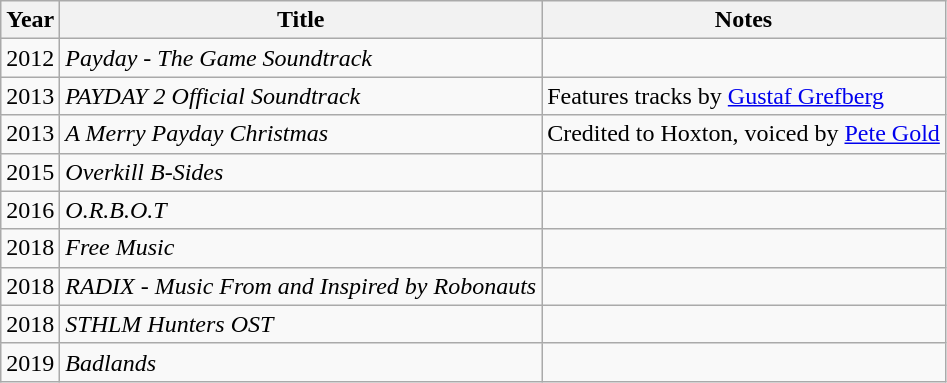<table class="wikitable">
<tr>
<th>Year</th>
<th>Title</th>
<th>Notes</th>
</tr>
<tr>
<td>2012</td>
<td><em>Payday - The Game Soundtrack</em></td>
<td></td>
</tr>
<tr>
<td>2013</td>
<td><em>PAYDAY 2 Official Soundtrack</em></td>
<td>Features tracks by <a href='#'>Gustaf Grefberg</a></td>
</tr>
<tr>
<td>2013</td>
<td><em>A Merry Payday Christmas</em></td>
<td>Credited to Hoxton, voiced by <a href='#'>Pete Gold</a></td>
</tr>
<tr>
<td>2015</td>
<td><em>Overkill B-Sides</em></td>
<td></td>
</tr>
<tr>
<td>2016</td>
<td><em>O.R.B.O.T</em></td>
<td></td>
</tr>
<tr>
<td>2018</td>
<td><em>Free Music</em></td>
<td></td>
</tr>
<tr>
<td>2018</td>
<td><em>RADIX - Music From and Inspired by Robonauts</em></td>
<td></td>
</tr>
<tr>
<td>2018</td>
<td><em>STHLM Hunters OST</em></td>
<td></td>
</tr>
<tr>
<td>2019</td>
<td><em>Badlands</em></td>
<td></td>
</tr>
</table>
